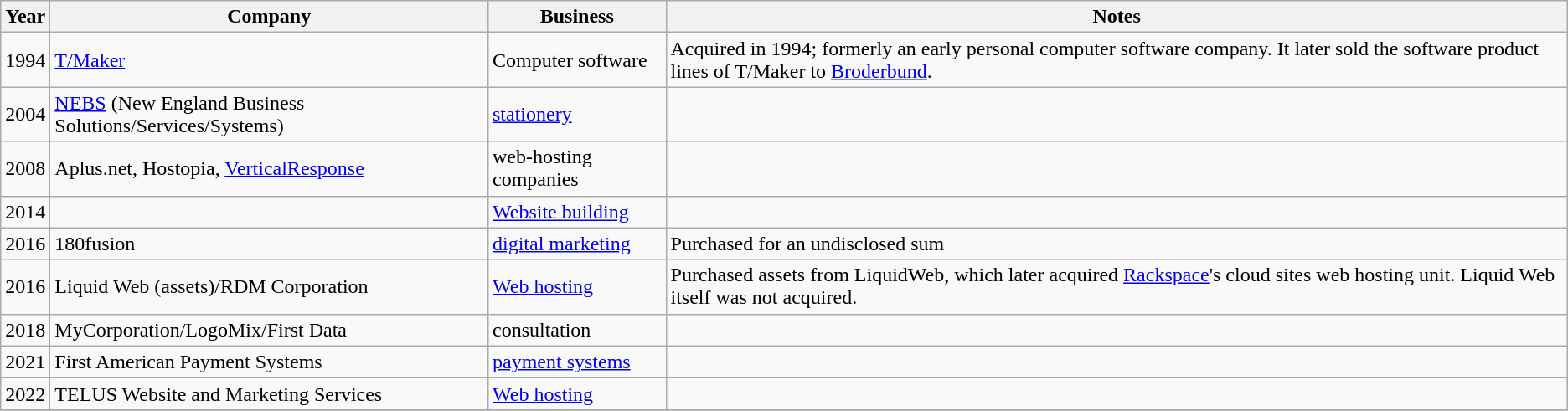<table class="wikitable sortable">
<tr>
<th>Year</th>
<th>Company</th>
<th>Business</th>
<th class="unsortable">Notes</th>
</tr>
<tr>
<td>1994</td>
<td><a href='#'>T/Maker</a></td>
<td>Computer software</td>
<td>Acquired in 1994; formerly an early personal computer software company. It later sold the software product lines of T/Maker to <a href='#'>Broderbund</a>.</td>
</tr>
<tr>
<td>2004</td>
<td><a href='#'>NEBS</a> (New England Business Solutions/Services/Systems)</td>
<td><a href='#'>stationery</a></td>
<td></td>
</tr>
<tr>
<td>2008</td>
<td>Aplus.net, Hostopia, <a href='#'>VerticalResponse</a></td>
<td>web-hosting companies</td>
<td></td>
</tr>
<tr>
<td>2014</td>
<td></td>
<td><a href='#'>Website building</a></td>
<td></td>
</tr>
<tr>
<td>2016</td>
<td>180fusion</td>
<td><a href='#'>digital marketing</a></td>
<td>Purchased for an undisclosed sum</td>
</tr>
<tr>
<td>2016</td>
<td>Liquid Web (assets)/RDM Corporation</td>
<td><a href='#'>Web hosting</a></td>
<td>Purchased assets from LiquidWeb, which later acquired <a href='#'>Rackspace</a>'s cloud sites web hosting unit. Liquid Web itself was not acquired.</td>
</tr>
<tr>
<td>2018</td>
<td>MyCorporation/LogoMix/First Data</td>
<td>consultation</td>
<td></td>
</tr>
<tr>
<td>2021</td>
<td>First American Payment Systems</td>
<td><a href='#'>payment systems</a></td>
<td></td>
</tr>
<tr>
<td>2022</td>
<td>TELUS Website and Marketing Services</td>
<td><a href='#'>Web hosting</a></td>
<td></td>
</tr>
<tr>
</tr>
</table>
